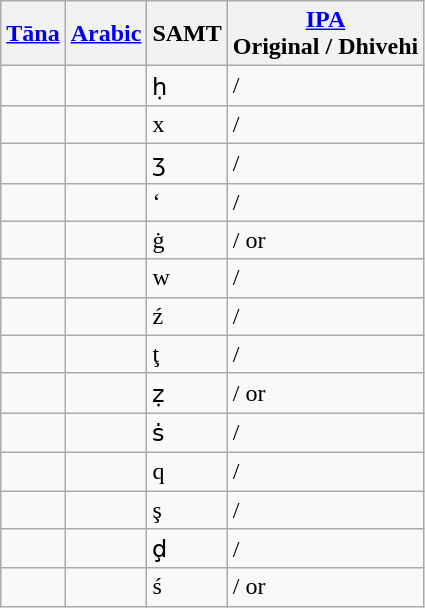<table class="wikitable">
<tr>
<th><a href='#'>Tāna</a></th>
<th><a href='#'>Arabic</a></th>
<th>SAMT</th>
<th><a href='#'>IPA</a><br>Original / Dhivehi</th>
</tr>
<tr>
<td><big></big></td>
<td></td>
<td>ḥ</td>
<td> / </td>
</tr>
<tr>
<td><big></big></td>
<td></td>
<td>x</td>
<td> / </td>
</tr>
<tr>
<td><big></big></td>
<td></td>
<td>ʒ</td>
<td> / </td>
</tr>
<tr>
<td><big></big></td>
<td></td>
<td>‘</td>
<td> / </td>
</tr>
<tr>
<td><big></big></td>
<td></td>
<td>ġ</td>
<td> /  or </td>
</tr>
<tr>
<td><big></big></td>
<td></td>
<td>w</td>
<td> / </td>
</tr>
<tr>
<td><big></big></td>
<td></td>
<td>ź</td>
<td> / </td>
</tr>
<tr>
<td><big></big></td>
<td></td>
<td>ţ</td>
<td> / </td>
</tr>
<tr>
<td><big></big></td>
<td></td>
<td>ẓ</td>
<td> /  or </td>
</tr>
<tr>
<td><big></big></td>
<td></td>
<td>ṡ</td>
<td> / </td>
</tr>
<tr>
<td><big></big></td>
<td></td>
<td>q</td>
<td> / </td>
</tr>
<tr>
<td><big></big></td>
<td></td>
<td>ş</td>
<td> / </td>
</tr>
<tr>
<td><big></big></td>
<td></td>
<td>ḑ</td>
<td> / </td>
</tr>
<tr>
<td><big></big></td>
<td></td>
<td>ś</td>
<td> /  or </td>
</tr>
</table>
